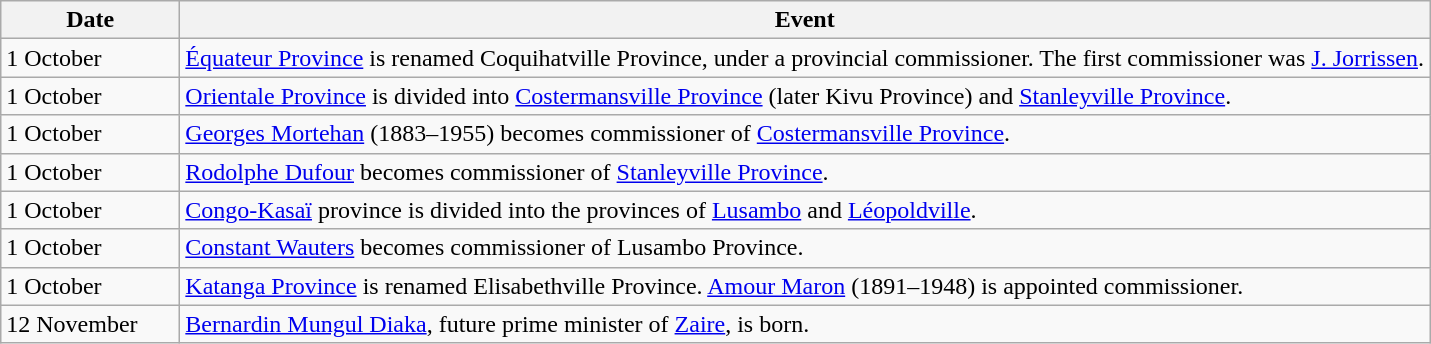<table class=wikitable>
<tr>
<th style="width:7em">Date</th>
<th>Event</th>
</tr>
<tr>
<td>1 October</td>
<td><a href='#'>Équateur Province</a> is renamed Coquihatville Province, under a provincial commissioner. The first commissioner was <a href='#'>J. Jorrissen</a>.</td>
</tr>
<tr>
<td>1 October</td>
<td><a href='#'>Orientale Province</a> is divided into <a href='#'>Costermansville Province</a> (later Kivu Province) and <a href='#'>Stanleyville Province</a>.</td>
</tr>
<tr>
<td>1 October</td>
<td><a href='#'>Georges Mortehan</a> (1883–1955) becomes commissioner of <a href='#'>Costermansville Province</a>.</td>
</tr>
<tr>
<td>1 October</td>
<td><a href='#'>Rodolphe Dufour</a> becomes commissioner of <a href='#'>Stanleyville Province</a>.</td>
</tr>
<tr>
<td>1 October</td>
<td><a href='#'>Congo-Kasaï</a> province is divided into the provinces of <a href='#'>Lusambo</a> and <a href='#'>Léopoldville</a>.</td>
</tr>
<tr>
<td>1 October</td>
<td><a href='#'>Constant Wauters</a> becomes commissioner of Lusambo Province.</td>
</tr>
<tr>
<td>1 October</td>
<td><a href='#'>Katanga Province</a> is renamed Elisabethville Province. <a href='#'>Amour Maron</a> (1891–1948) is appointed commissioner.</td>
</tr>
<tr>
<td>12 November</td>
<td><a href='#'>Bernardin Mungul Diaka</a>, future prime minister of <a href='#'>Zaire</a>, is born.</td>
</tr>
</table>
